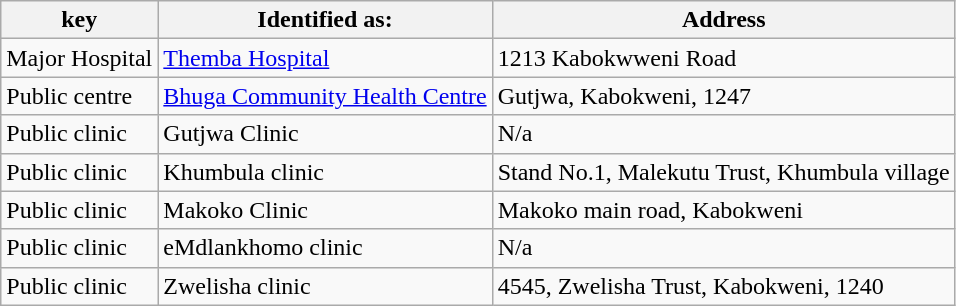<table class="wikitable sortable">
<tr>
<th>key</th>
<th>Identified as:</th>
<th>Address</th>
</tr>
<tr>
<td>Major Hospital</td>
<td><a href='#'>Themba Hospital</a></td>
<td>1213 Kabokwweni Road</td>
</tr>
<tr>
<td>Public centre</td>
<td><a href='#'>Bhuga Community Health Centre</a></td>
<td>Gutjwa, Kabokweni, 1247</td>
</tr>
<tr>
<td>Public clinic</td>
<td>Gutjwa Clinic</td>
<td>N/a</td>
</tr>
<tr>
<td>Public clinic</td>
<td>Khumbula clinic</td>
<td>Stand No.1, Malekutu Trust, Khumbula village</td>
</tr>
<tr>
<td>Public clinic</td>
<td>Makoko Clinic</td>
<td>Makoko main road, Kabokweni</td>
</tr>
<tr>
<td>Public clinic</td>
<td>eMdlankhomo clinic</td>
<td>N/a</td>
</tr>
<tr>
<td>Public clinic</td>
<td>Zwelisha clinic</td>
<td>4545, Zwelisha Trust, Kabokweni, 1240</td>
</tr>
</table>
